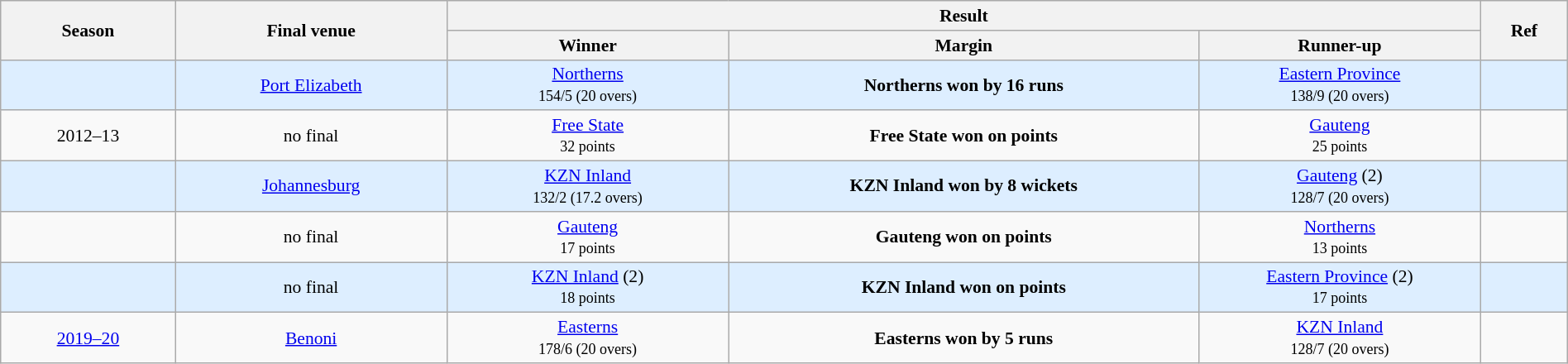<table class="wikitable" style="font-size:90%; width: 100%; text-align: center;">
<tr>
<th rowspan="2">Season</th>
<th rowspan="2">Final venue</th>
<th colspan="3">Result</th>
<th rowspan="2">Ref</th>
</tr>
<tr>
<th width=18%>Winner</th>
<th width=30%>Margin</th>
<th width=18%>Runner-up</th>
</tr>
<tr style="background:#ddeeff">
<td></td>
<td><a href='#'>Port Elizabeth</a></td>
<td><a href='#'>Northerns</a><br><small>154/5 (20 overs)</small></td>
<td><strong>Northerns won by 16 runs</strong><br><small></small></td>
<td><a href='#'>Eastern Province</a><br><small>138/9 (20 overs)</small></td>
<td></td>
</tr>
<tr>
<td>2012–13</td>
<td>no final</td>
<td><a href='#'>Free State</a><br><small>32 points</small></td>
<td><strong>Free State won on points</strong><br><small></small></td>
<td><a href='#'>Gauteng</a><br><small>25 points</small></td>
<td></td>
</tr>
<tr style="background:#ddeeff">
<td></td>
<td><a href='#'>Johannesburg</a></td>
<td><a href='#'>KZN Inland</a><br><small>132/2 (17.2 overs)</small></td>
<td><strong>KZN Inland won by 8 wickets</strong><br><small></small></td>
<td><a href='#'>Gauteng</a> (2)<br><small>128/7 (20 overs)</small></td>
<td></td>
</tr>
<tr>
<td></td>
<td>no final</td>
<td><a href='#'>Gauteng</a><br><small>17 points</small></td>
<td><strong>Gauteng won on points</strong><br><small></small></td>
<td><a href='#'>Northerns</a><br><small>13 points</small></td>
<td></td>
</tr>
<tr style="background:#ddeeff">
<td></td>
<td>no final</td>
<td><a href='#'>KZN Inland</a> (2)<br><small>18 points</small></td>
<td><strong>KZN Inland won on points</strong><br><small></small></td>
<td><a href='#'>Eastern Province</a> (2)<br><small>17 points</small></td>
<td></td>
</tr>
<tr>
<td><a href='#'>2019–20</a></td>
<td><a href='#'>Benoni</a></td>
<td><a href='#'>Easterns</a><br><small>178/6 (20 overs)</small></td>
<td><strong>Easterns won by 5 runs</strong><br><small></small></td>
<td><a href='#'>KZN Inland</a><br><small>128/7 (20 overs)</small></td>
<td></td>
</tr>
</table>
